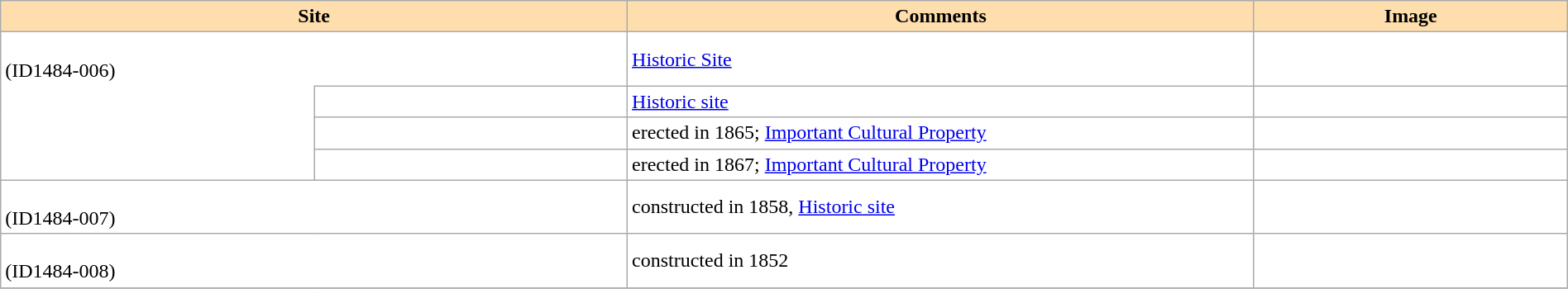<table class="wikitable sortable"  width="100%" style="background:#ffffff;">
<tr>
<th colspan="2" width="40%" align="left" style="background:#ffdead;">Site</th>
<th width="40%" align="left" style="background:#ffdead;" class="unsortable">Comments</th>
<th width="20" align="left" style="background:#ffdead;" class="unsortable">Image</th>
</tr>
<tr>
<td colspan="2" width="40%"><br>(ID1484-006)</td>
<td><a href='#'>Historic Site</a></td>
<td></td>
</tr>
<tr>
<td rowspan="3" style="border-top:hidden"></td>
<td width="20%"></td>
<td><a href='#'>Historic site</a></td>
<td></td>
</tr>
<tr>
<td width="20%"></td>
<td>erected in 1865; <a href='#'>Important Cultural Property</a></td>
<td></td>
</tr>
<tr>
<td width="20%"></td>
<td>erected in 1867; <a href='#'>Important Cultural Property</a></td>
<td></td>
</tr>
<tr>
<td colspan="2"><br>(ID1484-007)</td>
<td>constructed in 1858, <a href='#'>Historic site</a></td>
<td></td>
</tr>
<tr>
<td colspan="2"><br>(ID1484-008)</td>
<td>constructed in 1852</td>
<td></td>
</tr>
<tr>
</tr>
</table>
